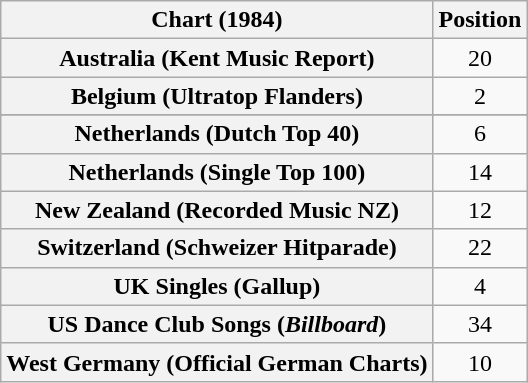<table class="wikitable sortable plainrowheaders" style="text-align:center">
<tr>
<th>Chart (1984)</th>
<th>Position</th>
</tr>
<tr>
<th scope="row">Australia (Kent Music Report)</th>
<td>20</td>
</tr>
<tr>
<th scope="row">Belgium (Ultratop Flanders)</th>
<td>2</td>
</tr>
<tr>
</tr>
<tr>
<th scope="row">Netherlands (Dutch Top 40)</th>
<td>6</td>
</tr>
<tr>
<th scope="row">Netherlands (Single Top 100)</th>
<td>14</td>
</tr>
<tr>
<th scope="row">New Zealand (Recorded Music NZ)</th>
<td>12</td>
</tr>
<tr>
<th scope="row">Switzerland (Schweizer Hitparade)</th>
<td>22</td>
</tr>
<tr>
<th scope="row">UK Singles (Gallup)</th>
<td>4</td>
</tr>
<tr>
<th scope="row">US Dance Club Songs (<em>Billboard</em>)</th>
<td>34</td>
</tr>
<tr>
<th scope="row">West Germany (Official German Charts)</th>
<td>10</td>
</tr>
</table>
